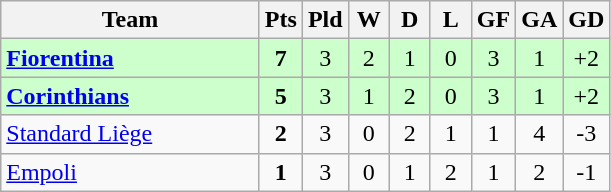<table class=wikitable style="text-align:center">
<tr>
<th width=165>Team</th>
<th width=20>Pts</th>
<th width=20>Pld</th>
<th width=20>W</th>
<th width=20>D</th>
<th width=20>L</th>
<th width=20>GF</th>
<th width=20>GA</th>
<th width=20>GD</th>
</tr>
<tr style="background:#ccffcc">
<td style="text-align:left"><strong> <a href='#'>Fiorentina</a></strong></td>
<td><strong>7</strong></td>
<td>3</td>
<td>2</td>
<td>1</td>
<td>0</td>
<td>3</td>
<td>1</td>
<td>+2</td>
</tr>
<tr style="background:#ccffcc">
<td style="text-align:left"><strong> <a href='#'>Corinthians</a></strong></td>
<td><strong>5</strong></td>
<td>3</td>
<td>1</td>
<td>2</td>
<td>0</td>
<td>3</td>
<td>1</td>
<td>+2</td>
</tr>
<tr>
<td style="text-align:left"> <a href='#'>Standard Liège</a></td>
<td><strong>2</strong></td>
<td>3</td>
<td>0</td>
<td>2</td>
<td>1</td>
<td>1</td>
<td>4</td>
<td>-3</td>
</tr>
<tr>
<td style="text-align:left"> <a href='#'>Empoli</a></td>
<td><strong>1</strong></td>
<td>3</td>
<td>0</td>
<td>1</td>
<td>2</td>
<td>1</td>
<td>2</td>
<td>-1</td>
</tr>
</table>
